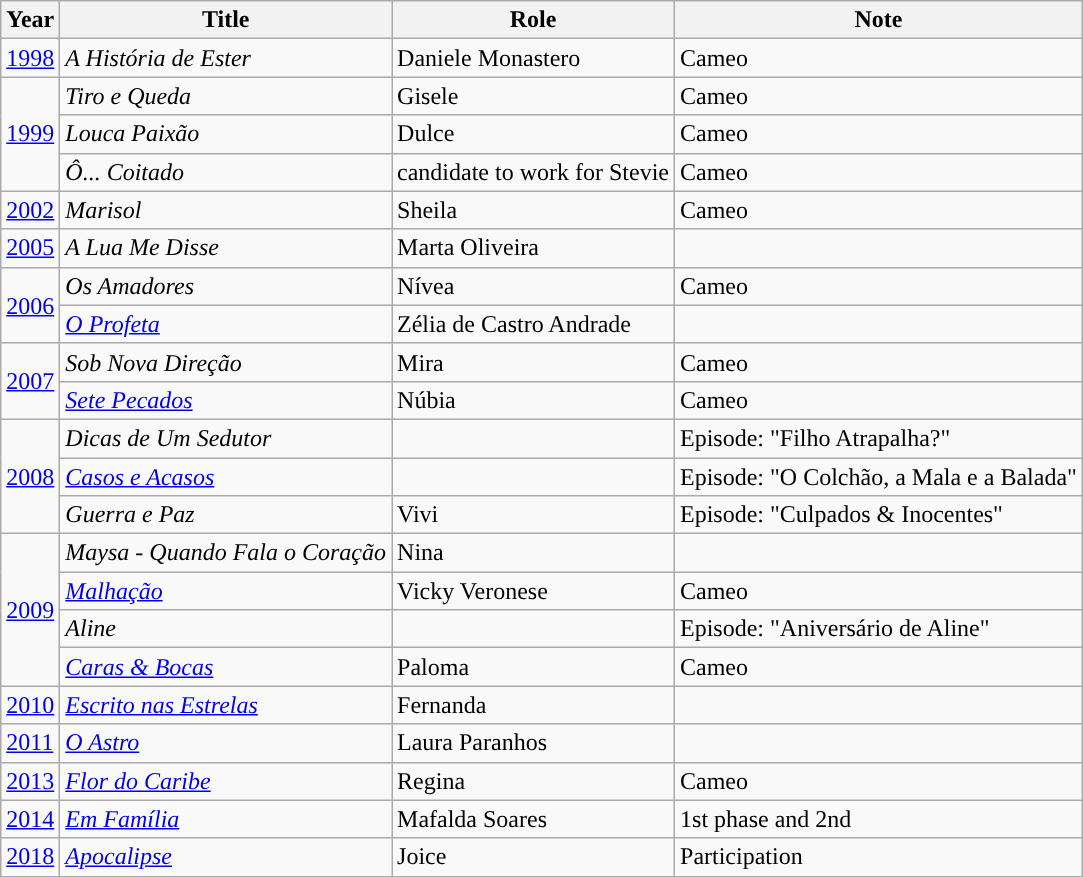<table class="wikitable">
<tr>
<th>Year</th>
<th>Title</th>
<th>Role</th>
<th>Note</th>
</tr>
<tr Kim en Johan>
<td><a href='#'>1998</a></td>
<td><em>A História de Ester</em></td>
<td>Daniele Monastero</td>
<td>Cameo</td>
</tr>
<tr>
<td rowspan="3"><a href='#'>1999</a></td>
<td><em>Tiro e Queda</em></td>
<td>Gisele</td>
<td>Cameo</td>
</tr>
<tr>
<td><em>Louca Paixão</em></td>
<td>Dulce</td>
<td>Cameo</td>
</tr>
<tr>
<td><em>Ô... Coitado</em></td>
<td>candidate to work for Stevie</td>
<td>Cameo</td>
</tr>
<tr>
<td><a href='#'>2002</a></td>
<td><em>Marisol</em></td>
<td>Sheila</td>
<td>Cameo</td>
</tr>
<tr>
<td><a href='#'>2005</a></td>
<td><em>A Lua Me Disse</em></td>
<td>Marta Oliveira</td>
<td></td>
</tr>
<tr>
<td rowspan="2"><a href='#'>2006</a></td>
<td><em>Os Amadores</em></td>
<td>Nívea</td>
<td>Cameo</td>
</tr>
<tr>
<td><em><a href='#'>O Profeta</a></em></td>
<td>Zélia de Castro Andrade</td>
<td></td>
</tr>
<tr>
<td rowspan="2"><a href='#'>2007</a></td>
<td><em>Sob Nova Direção</em></td>
<td>Mira</td>
<td>Cameo</td>
</tr>
<tr>
<td><em><a href='#'>Sete Pecados</a></em></td>
<td>Núbia</td>
<td>Cameo</td>
</tr>
<tr>
<td rowspan="3"><a href='#'>2008</a></td>
<td><em>Dicas de Um Sedutor</em></td>
<td></td>
<td>Episode: "Filho Atrapalha?"</td>
</tr>
<tr>
<td><em><a href='#'>Casos e Acasos</a></em></td>
<td></td>
<td>Episode: "O Colchão, a Mala e a Balada"</td>
</tr>
<tr>
<td><em>Guerra e Paz</em></td>
<td>Vivi</td>
<td>Episode: "Culpados & Inocentes"</td>
</tr>
<tr>
<td rowspan="4"><a href='#'>2009</a></td>
<td><em>Maysa - Quando Fala o Coração</em></td>
<td>Nina</td>
<td></td>
</tr>
<tr>
<td><em><a href='#'>Malhação</a></em></td>
<td>Vicky Veronese</td>
<td>Cameo</td>
</tr>
<tr>
<td><em>Aline</em></td>
<td></td>
<td>Episode: "Aniversário de Aline"</td>
</tr>
<tr>
<td><em><a href='#'>Caras & Bocas</a></em></td>
<td>Paloma</td>
<td>Cameo</td>
</tr>
<tr>
<td><a href='#'>2010</a></td>
<td><em><a href='#'>Escrito nas Estrelas</a></em></td>
<td>Fernanda</td>
<td></td>
</tr>
<tr>
<td><a href='#'>2011</a></td>
<td><em><a href='#'>O Astro</a></em></td>
<td>Laura Paranhos</td>
<td></td>
</tr>
<tr>
<td><a href='#'>2013</a></td>
<td><em><a href='#'>Flor do Caribe</a></em></td>
<td>Regina</td>
<td>Cameo</td>
</tr>
<tr>
<td><a href='#'>2014</a></td>
<td><em><a href='#'>Em Família</a></em></td>
<td>Mafalda Soares</td>
<td>1st phase and 2nd</td>
</tr>
<tr>
<td><a href='#'>2018</a></td>
<td><em><a href='#'>Apocalipse</a></em></td>
<td>Joice</td>
<td>Participation</td>
</tr>
<tr>
</tr>
</table>
